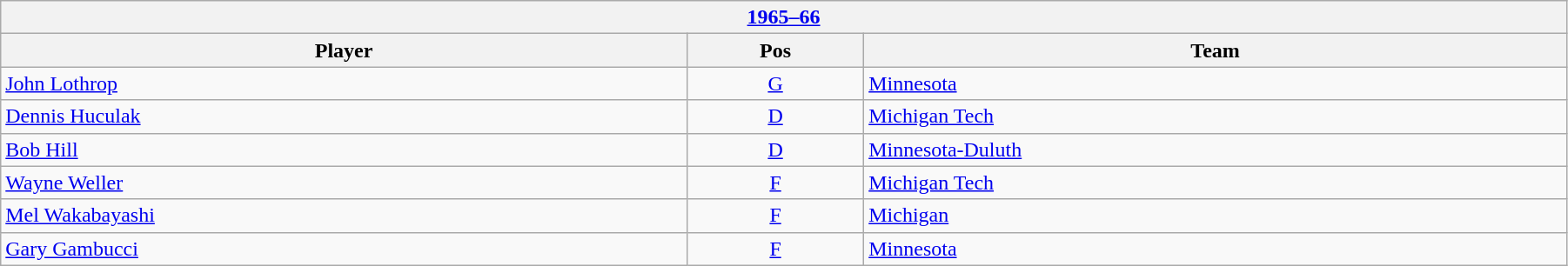<table class="wikitable" width=95%>
<tr>
<th colspan=3><a href='#'>1965–66</a></th>
</tr>
<tr>
<th>Player</th>
<th>Pos</th>
<th>Team</th>
</tr>
<tr>
<td><a href='#'>John Lothrop</a></td>
<td align=center><a href='#'>G</a></td>
<td><a href='#'>Minnesota</a></td>
</tr>
<tr>
<td><a href='#'>Dennis Huculak</a></td>
<td align=center><a href='#'>D</a></td>
<td><a href='#'>Michigan Tech</a></td>
</tr>
<tr>
<td><a href='#'>Bob Hill</a></td>
<td align=center><a href='#'>D</a></td>
<td><a href='#'>Minnesota-Duluth</a></td>
</tr>
<tr>
<td><a href='#'>Wayne Weller</a></td>
<td align=center><a href='#'>F</a></td>
<td><a href='#'>Michigan Tech</a></td>
</tr>
<tr>
<td><a href='#'>Mel Wakabayashi</a></td>
<td align=center><a href='#'>F</a></td>
<td><a href='#'>Michigan</a></td>
</tr>
<tr>
<td><a href='#'>Gary Gambucci</a></td>
<td align=center><a href='#'>F</a></td>
<td><a href='#'>Minnesota</a></td>
</tr>
</table>
